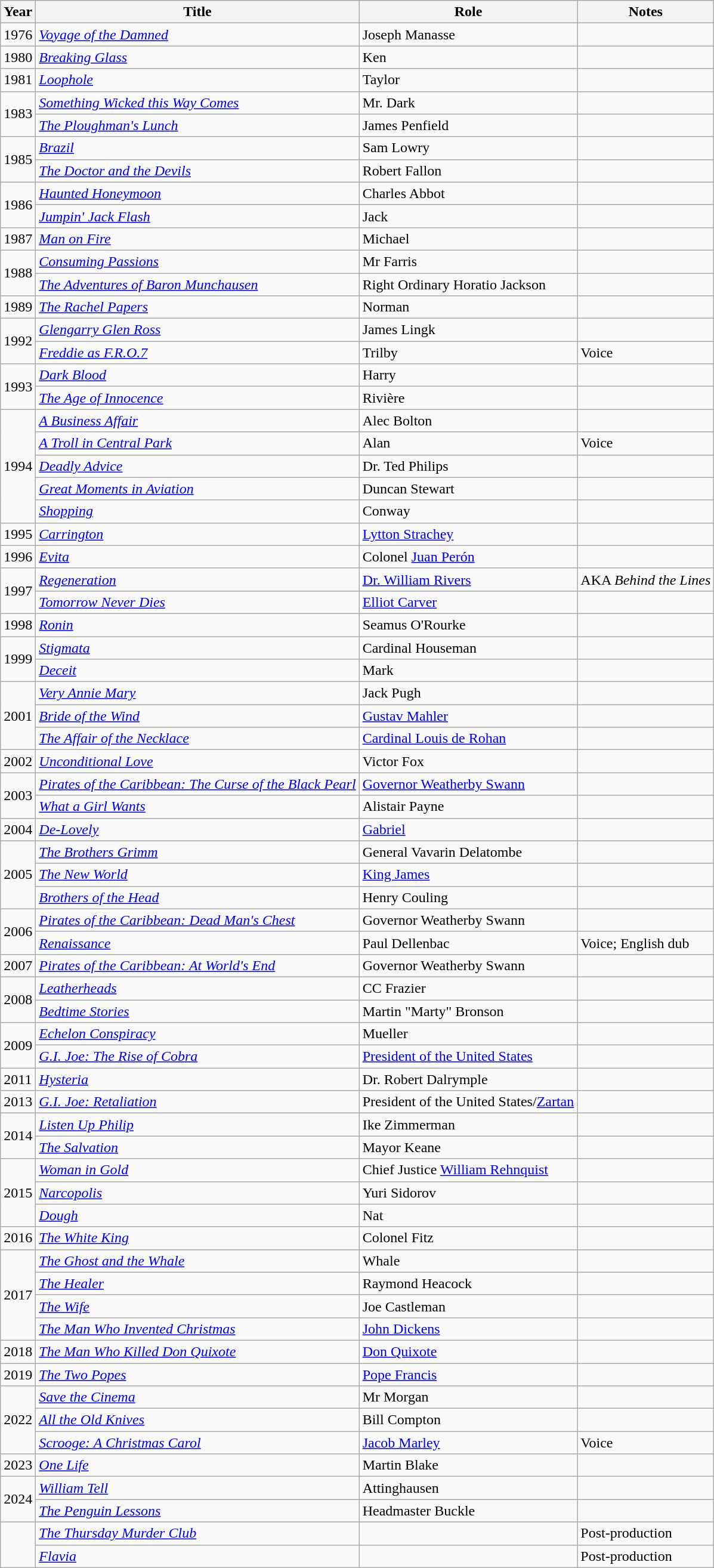<table class="wikitable sortable unsortable">
<tr>
<th>Year</th>
<th>Title</th>
<th>Role</th>
<th>Notes</th>
</tr>
<tr>
<td rowspan="1">1976</td>
<td><em><a href='#'>Voyage of the Damned</a></em></td>
<td>Joseph Manasse</td>
<td></td>
</tr>
<tr>
<td rowspan="1">1980</td>
<td><em><a href='#'>Breaking Glass</a></em></td>
<td>Ken</td>
<td></td>
</tr>
<tr>
<td rowspan="1">1981</td>
<td><em><a href='#'>Loophole</a></em></td>
<td>Taylor</td>
<td></td>
</tr>
<tr>
<td rowspan="2">1983</td>
<td><em><a href='#'>Something Wicked this Way Comes</a></em></td>
<td>Mr. Dark</td>
<td></td>
</tr>
<tr>
<td><em><a href='#'>The Ploughman's Lunch</a></em></td>
<td>James Penfield</td>
<td></td>
</tr>
<tr>
<td rowspan="2">1985</td>
<td><em><a href='#'>Brazil</a></em></td>
<td>Sam Lowry</td>
<td></td>
</tr>
<tr>
<td><em><a href='#'>The Doctor and the Devils</a></em></td>
<td>Robert Fallon</td>
<td></td>
</tr>
<tr>
<td rowspan="2">1986</td>
<td><em><a href='#'>Haunted Honeymoon</a></em></td>
<td>Charles Abbot</td>
<td></td>
</tr>
<tr>
<td><em><a href='#'>Jumpin' Jack Flash</a></em></td>
<td>Jack</td>
<td></td>
</tr>
<tr>
<td>1987</td>
<td><em><a href='#'>Man on Fire</a></em></td>
<td>Michael</td>
<td></td>
</tr>
<tr>
<td rowspan="2">1988</td>
<td><em><a href='#'>Consuming Passions</a></em></td>
<td>Mr Farris</td>
<td></td>
</tr>
<tr>
<td><em><a href='#'>The Adventures of Baron Munchausen</a></em></td>
<td>Right Ordinary Horatio Jackson</td>
<td></td>
</tr>
<tr>
<td>1989</td>
<td><em><a href='#'>The Rachel Papers</a></em></td>
<td>Norman</td>
<td></td>
</tr>
<tr>
<td rowspan="2">1992</td>
<td><em><a href='#'>Glengarry Glen Ross</a></em></td>
<td>James Lingk</td>
<td></td>
</tr>
<tr>
<td><em><a href='#'>Freddie as F.R.O.7</a></em></td>
<td>Trilby</td>
<td>Voice</td>
</tr>
<tr>
<td rowspan="2">1993</td>
<td><em><a href='#'>Dark Blood</a></em></td>
<td>Harry</td>
<td></td>
</tr>
<tr>
<td><em><a href='#'>The Age of Innocence</a></em></td>
<td>Rivière</td>
<td></td>
</tr>
<tr>
<td rowspan="5">1994</td>
<td><em><a href='#'>A Business Affair</a></em></td>
<td>Alec Bolton</td>
<td></td>
</tr>
<tr>
<td><em><a href='#'>A Troll in Central Park</a></em></td>
<td>Alan</td>
<td>Voice</td>
</tr>
<tr>
<td><em><a href='#'>Deadly Advice</a></em></td>
<td>Dr. Ted Philips</td>
<td></td>
</tr>
<tr>
<td><em><a href='#'>Great Moments in Aviation</a></em></td>
<td>Duncan Stewart</td>
<td></td>
</tr>
<tr>
<td><em><a href='#'>Shopping</a></em></td>
<td>Conway</td>
<td></td>
</tr>
<tr>
<td>1995</td>
<td><em><a href='#'>Carrington</a></em></td>
<td><a href='#'>Lytton Strachey</a></td>
<td></td>
</tr>
<tr>
<td>1996</td>
<td><em><a href='#'>Evita</a></em></td>
<td>Colonel <a href='#'>Juan Perón</a></td>
<td></td>
</tr>
<tr>
<td rowspan="2">1997</td>
<td><em><a href='#'>Regeneration</a></em></td>
<td><a href='#'>Dr. William Rivers</a></td>
<td>AKA <em>Behind the Lines</em></td>
</tr>
<tr>
<td><em><a href='#'>Tomorrow Never Dies</a></em></td>
<td><a href='#'>Elliot Carver</a></td>
<td></td>
</tr>
<tr>
<td>1998</td>
<td><em><a href='#'>Ronin</a></em></td>
<td>Seamus O'Rourke</td>
<td></td>
</tr>
<tr>
<td rowspan="2">1999</td>
<td><em><a href='#'>Stigmata</a></em></td>
<td>Cardinal Houseman</td>
<td></td>
</tr>
<tr>
<td><em><a href='#'>Deceit</a></em></td>
<td>Mark</td>
<td></td>
</tr>
<tr>
<td rowspan="3">2001</td>
<td><em><a href='#'>Very Annie Mary</a></em></td>
<td>Jack Pugh</td>
<td></td>
</tr>
<tr>
<td><em><a href='#'>Bride of the Wind</a></em></td>
<td><a href='#'>Gustav Mahler</a></td>
<td></td>
</tr>
<tr>
<td><em><a href='#'>The Affair of the Necklace</a></em></td>
<td><a href='#'>Cardinal Louis de Rohan</a></td>
<td></td>
</tr>
<tr>
<td>2002</td>
<td><em><a href='#'>Unconditional Love</a></em></td>
<td>Victor Fox</td>
<td></td>
</tr>
<tr>
<td rowspan="2">2003</td>
<td><em><a href='#'>Pirates of the Caribbean: The Curse of the Black Pearl</a></em></td>
<td><a href='#'>Governor Weatherby Swann</a></td>
<td></td>
</tr>
<tr>
<td><em><a href='#'>What a Girl Wants</a></em></td>
<td>Alistair Payne</td>
<td></td>
</tr>
<tr>
<td>2004</td>
<td><em><a href='#'>De-Lovely</a></em></td>
<td><a href='#'>Gabriel</a></td>
<td></td>
</tr>
<tr>
<td rowspan="3">2005</td>
<td><em><a href='#'>The Brothers Grimm</a></em></td>
<td>General Vavarin Delatombe</td>
<td></td>
</tr>
<tr>
<td><em><a href='#'>The New World</a></em></td>
<td><a href='#'>King James</a></td>
<td></td>
</tr>
<tr>
<td><em><a href='#'>Brothers of the Head</a></em></td>
<td>Henry Couling</td>
<td></td>
</tr>
<tr>
<td rowspan="2">2006</td>
<td><em><a href='#'>Pirates of the Caribbean: Dead Man's Chest</a></em></td>
<td>Governor Weatherby Swann</td>
<td></td>
</tr>
<tr>
<td><em><a href='#'>Renaissance</a></em></td>
<td>Paul Dellenbac</td>
<td>Voice; English dub</td>
</tr>
<tr>
<td>2007</td>
<td><em><a href='#'>Pirates of the Caribbean: At World's End</a></em></td>
<td>Governor Weatherby Swann</td>
<td></td>
</tr>
<tr>
<td rowspan="2">2008</td>
<td><em><a href='#'>Leatherheads</a></em></td>
<td>CC Frazier</td>
<td></td>
</tr>
<tr>
<td><em><a href='#'>Bedtime Stories</a></em></td>
<td>Martin "Marty" Bronson</td>
<td></td>
</tr>
<tr>
<td rowspan="2">2009</td>
<td><em><a href='#'>Echelon Conspiracy</a></em></td>
<td>Mueller</td>
<td></td>
</tr>
<tr>
<td><em><a href='#'>G.I. Joe: The Rise of Cobra</a></em></td>
<td><a href='#'>President of the United States</a></td>
<td></td>
</tr>
<tr>
<td>2011</td>
<td><em><a href='#'>Hysteria</a></em></td>
<td>Dr. Robert Dalrymple</td>
<td></td>
</tr>
<tr>
<td>2013</td>
<td><em><a href='#'>G.I. Joe: Retaliation</a></em></td>
<td>President of the United States/<a href='#'>Zartan</a></td>
<td></td>
</tr>
<tr>
<td rowspan=2>2014</td>
<td><em><a href='#'>Listen Up Philip</a></em></td>
<td>Ike Zimmerman</td>
<td></td>
</tr>
<tr>
<td><em><a href='#'>The Salvation</a></em></td>
<td>Mayor Keane</td>
<td></td>
</tr>
<tr>
<td rowspan=3>2015</td>
<td><em><a href='#'>Woman in Gold</a></em></td>
<td>Chief Justice <a href='#'>William Rehnquist</a></td>
<td></td>
</tr>
<tr>
<td><em><a href='#'>Narcopolis</a></em></td>
<td>Yuri Sidorov</td>
<td></td>
</tr>
<tr>
<td><em><a href='#'>Dough</a></em></td>
<td>Nat</td>
<td></td>
</tr>
<tr>
<td>2016</td>
<td><em><a href='#'>The White King</a></em></td>
<td>Colonel Fitz</td>
<td></td>
</tr>
<tr>
<td rowspan=4>2017</td>
<td><em><a href='#'>The Ghost and the Whale</a></em></td>
<td>Whale</td>
<td></td>
</tr>
<tr>
<td><em><a href='#'>The Healer</a></em></td>
<td>Raymond Heacock</td>
<td></td>
</tr>
<tr>
<td><em><a href='#'>The Wife</a></em></td>
<td>Joe Castleman</td>
<td></td>
</tr>
<tr>
<td><em><a href='#'>The Man Who Invented Christmas</a></em></td>
<td><a href='#'>John Dickens</a></td>
<td></td>
</tr>
<tr>
<td>2018</td>
<td><em><a href='#'>The Man Who Killed Don Quixote</a></em></td>
<td><a href='#'>Don Quixote</a></td>
<td></td>
</tr>
<tr>
<td>2019</td>
<td><em><a href='#'>The Two Popes</a></em></td>
<td><a href='#'>Pope Francis</a></td>
<td></td>
</tr>
<tr>
<td rowspan=3>2022</td>
<td><em><a href='#'>Save the Cinema</a></em></td>
<td>Mr Morgan</td>
<td></td>
</tr>
<tr>
<td><em><a href='#'>All the Old Knives</a></em></td>
<td>Bill Compton</td>
<td></td>
</tr>
<tr>
<td><em><a href='#'>Scrooge: A Christmas Carol</a></em></td>
<td><a href='#'>Jacob Marley</a></td>
<td>Voice</td>
</tr>
<tr>
<td>2023</td>
<td><em><a href='#'>One Life</a></em></td>
<td>Martin Blake</td>
<td></td>
</tr>
<tr>
<td rowspan="2">2024</td>
<td><em><a href='#'>William Tell</a></em></td>
<td>Attinghausen</td>
<td></td>
</tr>
<tr>
<td><em><a href='#'>The Penguin Lessons</a></em></td>
<td>Headmaster Buckle</td>
<td></td>
</tr>
<tr>
<td rowspan="2"></td>
<td><em><a href='#'>The Thursday Murder Club</a></em></td>
<td></td>
<td>Post-production</td>
</tr>
<tr>
<td><em><a href='#'>Flavia</a></em></td>
<td></td>
<td>Post-production</td>
</tr>
</table>
